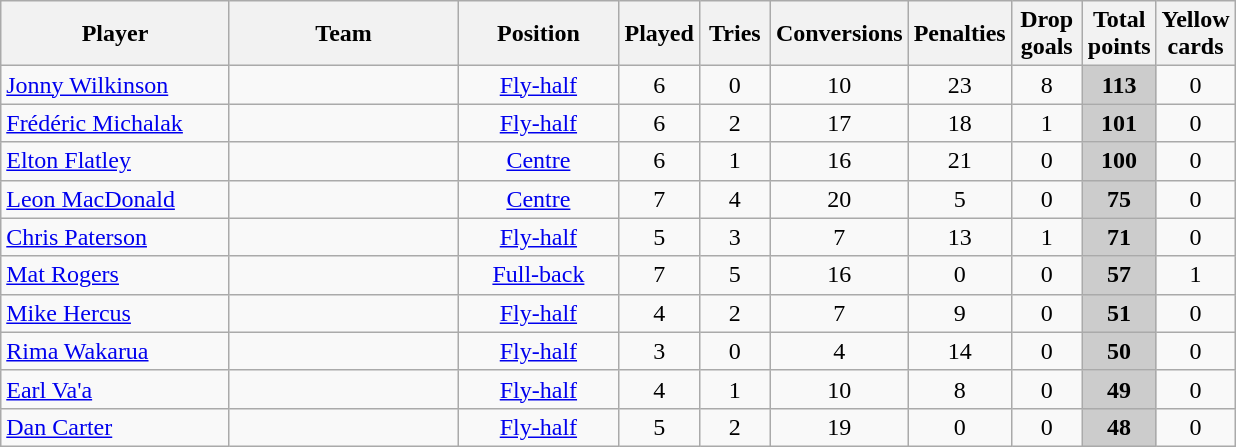<table class="wikitable" style="text-align:center">
<tr>
<th width=145>Player</th>
<th width=145>Team</th>
<th width=100>Position</th>
<th width=40>Played</th>
<th width=40>Tries</th>
<th width=40>Conversions</th>
<th width=40>Penalties</th>
<th width=40>Drop goals</th>
<th width=40>Total points</th>
<th width=40>Yellow cards</th>
</tr>
<tr>
<td align="left"><a href='#'>Jonny Wilkinson</a></td>
<td align="left"></td>
<td><a href='#'>Fly-half</a></td>
<td>6</td>
<td>0</td>
<td>10</td>
<td>23</td>
<td>8</td>
<td ! scope=row style="background:#ccc"><strong>113</strong></td>
<td>0</td>
</tr>
<tr>
<td align="left"><a href='#'>Frédéric Michalak</a></td>
<td align="left"></td>
<td><a href='#'>Fly-half</a></td>
<td>6</td>
<td>2</td>
<td>17</td>
<td>18</td>
<td>1</td>
<td ! scope=row style="background:#ccc"><strong>101</strong></td>
<td>0</td>
</tr>
<tr>
<td align="left"><a href='#'>Elton Flatley</a></td>
<td align="left"></td>
<td><a href='#'>Centre</a></td>
<td>6</td>
<td>1</td>
<td>16</td>
<td>21</td>
<td>0</td>
<td ! scope=row style="background:#ccc"><strong>100</strong></td>
<td>0</td>
</tr>
<tr>
<td align="left"><a href='#'>Leon MacDonald</a></td>
<td align="left"></td>
<td><a href='#'>Centre</a></td>
<td>7</td>
<td>4</td>
<td>20</td>
<td>5</td>
<td>0</td>
<td ! scope=row style="background:#ccc"><strong>75</strong></td>
<td>0</td>
</tr>
<tr>
<td align="left"><a href='#'>Chris Paterson</a></td>
<td align="left"></td>
<td><a href='#'>Fly-half</a></td>
<td>5</td>
<td>3</td>
<td>7</td>
<td>13</td>
<td>1</td>
<td ! scope=row style="background:#ccc"><strong>71</strong></td>
<td>0</td>
</tr>
<tr>
<td align="left"><a href='#'>Mat Rogers</a></td>
<td align="left"></td>
<td><a href='#'>Full-back</a></td>
<td>7</td>
<td>5</td>
<td>16</td>
<td>0</td>
<td>0</td>
<td ! scope=row style="background:#ccc"><strong>57</strong></td>
<td>1</td>
</tr>
<tr>
<td align="left"><a href='#'>Mike Hercus</a></td>
<td align="left"></td>
<td><a href='#'>Fly-half</a></td>
<td>4</td>
<td>2</td>
<td>7</td>
<td>9</td>
<td>0</td>
<td ! scope=row style="background:#ccc"><strong>51</strong></td>
<td>0</td>
</tr>
<tr>
<td align="left"><a href='#'>Rima Wakarua</a></td>
<td align="left"></td>
<td><a href='#'>Fly-half</a></td>
<td>3</td>
<td>0</td>
<td>4</td>
<td>14</td>
<td>0</td>
<td ! scope=row style="background:#ccc"><strong>50</strong></td>
<td>0</td>
</tr>
<tr>
<td align="left"><a href='#'>Earl Va'a</a></td>
<td align="left"></td>
<td><a href='#'>Fly-half</a></td>
<td>4</td>
<td>1</td>
<td>10</td>
<td>8</td>
<td>0</td>
<td ! scope=row style="background:#ccc"><strong>49</strong></td>
<td>0</td>
</tr>
<tr>
<td align="left"><a href='#'>Dan Carter</a></td>
<td align="left"></td>
<td><a href='#'>Fly-half</a></td>
<td>5</td>
<td>2</td>
<td>19</td>
<td>0</td>
<td>0</td>
<td ! scope=row style="background:#ccc"><strong>48</strong></td>
<td>0</td>
</tr>
</table>
